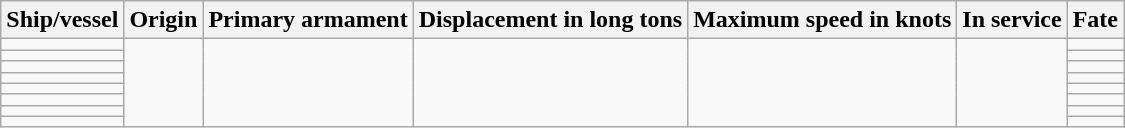<table class="wikitable">
<tr>
<th scope="col">Ship/vessel</th>
<th scope="col">Origin</th>
<th scope="col">Primary armament</th>
<th scope="col">Displacement in long tons</th>
<th scope="col">Maximum speed in knots</th>
<th scope="col">In service</th>
<th scope="col">Fate</th>
</tr>
<tr>
<td></td>
<td rowspan=8></td>
<td rowspan=8></td>
<td rowspan=8></td>
<td rowspan=8></td>
<td rowspan=8></td>
<td></td>
</tr>
<tr>
<td></td>
<td></td>
</tr>
<tr>
<td></td>
<td></td>
</tr>
<tr>
<td></td>
<td></td>
</tr>
<tr>
<td></td>
<td></td>
</tr>
<tr>
<td></td>
<td></td>
</tr>
<tr>
<td></td>
<td></td>
</tr>
<tr>
<td></td>
<td></td>
</tr>
</table>
